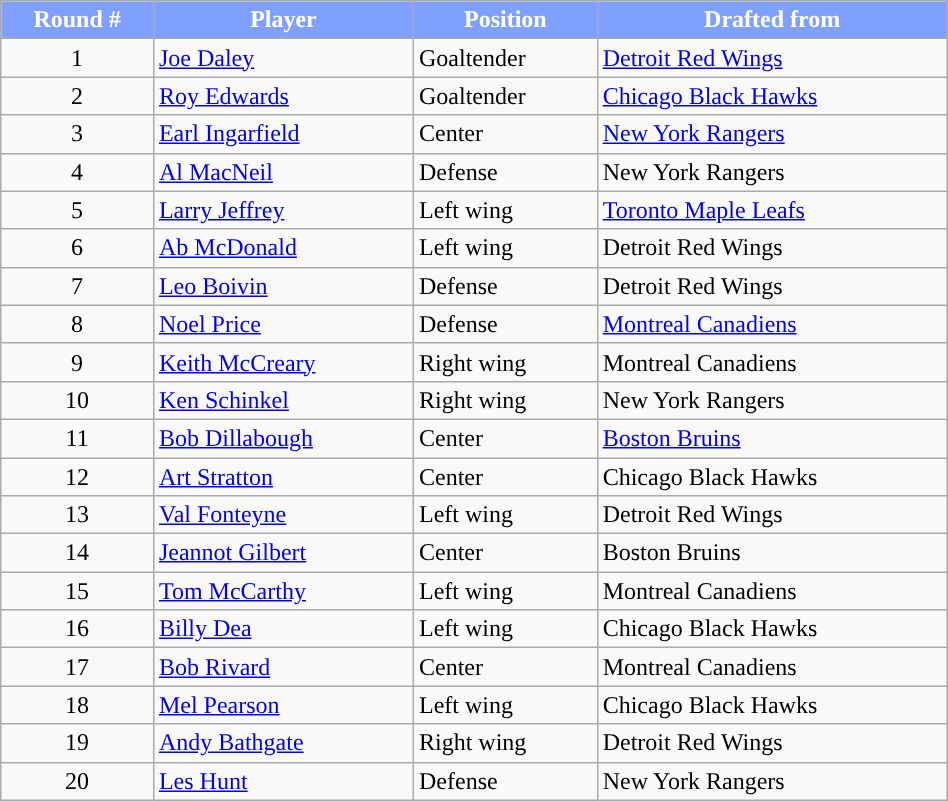<table class="wikitable" width=50%>
<tr>
<th style="color:white; background:#80A0FF; ">Round #</th>
<th style="color:white; background:#80A0FF; ">Player</th>
<th style="color:white; background:#80A0FF; ">Position</th>
<th style="color:white; background:#80A0FF; ">Drafted from</th>
</tr>
<tr>
<td align=center>1</td>
<td><a href='#'>Joe Daley</a></td>
<td>Goaltender</td>
<td><a href='#'>Detroit Red Wings</a></td>
</tr>
<tr>
<td align=center>2</td>
<td><a href='#'>Roy Edwards</a></td>
<td>Goaltender</td>
<td><a href='#'>Chicago Black Hawks</a></td>
</tr>
<tr>
<td align=center>3</td>
<td><a href='#'>Earl Ingarfield</a></td>
<td>Center</td>
<td><a href='#'>New York Rangers</a></td>
</tr>
<tr>
<td align=center>4</td>
<td><a href='#'>Al MacNeil</a></td>
<td>Defense</td>
<td>New York Rangers</td>
</tr>
<tr>
<td align=center>5</td>
<td><a href='#'>Larry Jeffrey</a></td>
<td>Left wing</td>
<td><a href='#'>Toronto Maple Leafs</a></td>
</tr>
<tr>
<td align=center>6</td>
<td><a href='#'>Ab McDonald</a></td>
<td>Left wing</td>
<td>Detroit Red Wings</td>
</tr>
<tr>
<td align=center>7</td>
<td><a href='#'>Leo Boivin</a></td>
<td>Defense</td>
<td>Detroit Red Wings</td>
</tr>
<tr>
<td align=center>8</td>
<td><a href='#'>Noel Price</a></td>
<td>Defense</td>
<td><a href='#'>Montreal Canadiens</a></td>
</tr>
<tr>
<td align=center>9</td>
<td><a href='#'>Keith McCreary</a></td>
<td>Right wing</td>
<td>Montreal Canadiens</td>
</tr>
<tr>
<td align=center>10</td>
<td><a href='#'>Ken Schinkel</a></td>
<td>Right wing</td>
<td>New York Rangers</td>
</tr>
<tr>
<td align=center>11</td>
<td><a href='#'>Bob Dillabough</a></td>
<td>Center</td>
<td><a href='#'>Boston Bruins</a></td>
</tr>
<tr>
<td align=center>12</td>
<td><a href='#'>Art Stratton</a></td>
<td>Center</td>
<td>Chicago Black Hawks</td>
</tr>
<tr>
<td align=center>13</td>
<td><a href='#'>Val Fonteyne</a></td>
<td>Left wing</td>
<td>Detroit Red Wings</td>
</tr>
<tr>
<td align=center>14</td>
<td><a href='#'>Jeannot Gilbert</a></td>
<td>Center</td>
<td>Boston Bruins</td>
</tr>
<tr>
<td align=center>15</td>
<td><a href='#'>Tom McCarthy</a></td>
<td>Left wing</td>
<td>Montreal Canadiens</td>
</tr>
<tr>
<td align=center>16</td>
<td><a href='#'>Billy Dea</a></td>
<td>Left wing</td>
<td>Chicago Black Hawks</td>
</tr>
<tr>
<td align=center>17</td>
<td><a href='#'>Bob Rivard</a></td>
<td>Center</td>
<td>Montreal Canadiens</td>
</tr>
<tr>
<td align=center>18</td>
<td><a href='#'>Mel Pearson</a></td>
<td>Left wing</td>
<td>Chicago Black Hawks</td>
</tr>
<tr>
<td align=center>19</td>
<td><a href='#'>Andy Bathgate</a></td>
<td>Right wing</td>
<td>Detroit Red Wings</td>
</tr>
<tr>
<td align=center>20</td>
<td><a href='#'>Les Hunt</a></td>
<td>Defense</td>
<td>New York Rangers</td>
</tr>
</table>
